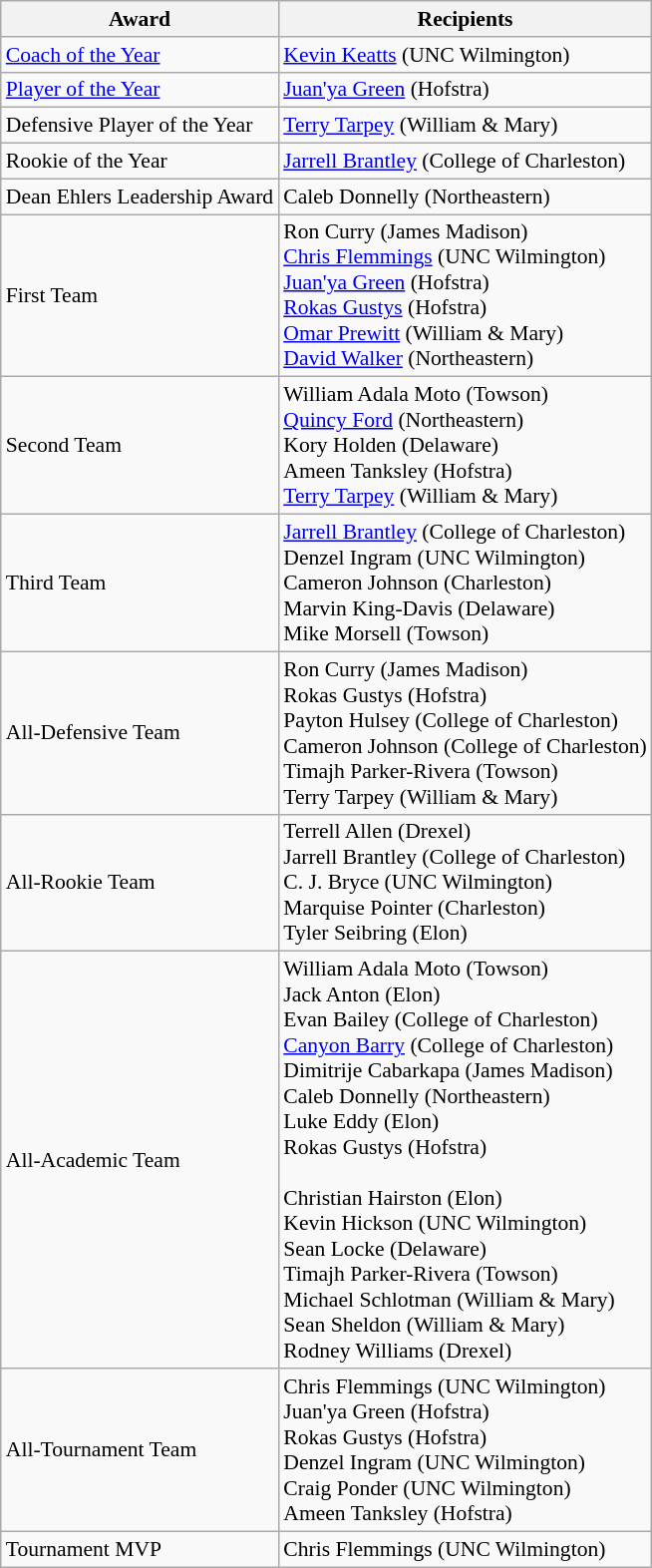<table class="wikitable" style="white-space:nowrap; font-size:90%;">
<tr>
<th>Award</th>
<th>Recipients</th>
</tr>
<tr>
<td><a href='#'>Coach of the Year</a></td>
<td><a href='#'>Kevin Keatts</a> (UNC Wilmington)</td>
</tr>
<tr>
<td><a href='#'>Player of the Year</a></td>
<td><a href='#'>Juan'ya Green</a> (Hofstra)</td>
</tr>
<tr>
<td>Defensive Player of the Year</td>
<td><a href='#'>Terry Tarpey</a> (William & Mary)</td>
</tr>
<tr>
<td>Rookie of the Year</td>
<td><a href='#'>Jarrell Brantley</a> (College of Charleston)</td>
</tr>
<tr>
<td>Dean Ehlers Leadership Award</td>
<td>Caleb Donnelly (Northeastern)</td>
</tr>
<tr>
<td>First Team</td>
<td>Ron Curry (James Madison)<br> <a href='#'>Chris Flemmings</a> (UNC Wilmington)<br> <a href='#'>Juan'ya Green</a> (Hofstra)<br> <a href='#'>Rokas Gustys</a> (Hofstra)<br> <a href='#'>Omar Prewitt</a> (William & Mary)<br> <a href='#'>David Walker</a> (Northeastern)</td>
</tr>
<tr>
<td>Second Team</td>
<td>William Adala Moto (Towson)<br> <a href='#'>Quincy Ford</a> (Northeastern)<br> Kory Holden (Delaware)<br> Ameen Tanksley (Hofstra)<br> <a href='#'>Terry Tarpey</a> (William & Mary)<br></td>
</tr>
<tr>
<td>Third Team</td>
<td><a href='#'>Jarrell Brantley</a> (College of Charleston)<br> Denzel Ingram (UNC Wilmington)<br> Cameron Johnson (Charleston)<br> Marvin King-Davis (Delaware)<br> Mike Morsell (Towson)</td>
</tr>
<tr>
<td>All-Defensive Team</td>
<td>Ron Curry (James Madison)<br> Rokas Gustys (Hofstra)<br> Payton Hulsey (College of Charleston)<br> Cameron Johnson (College of Charleston)<br> Timajh Parker-Rivera (Towson)<br> Terry Tarpey (William & Mary)</td>
</tr>
<tr>
<td>All-Rookie Team</td>
<td>Terrell Allen (Drexel)<br> Jarrell Brantley (College of Charleston)<br> C. J. Bryce (UNC Wilmington)<br> Marquise Pointer (Charleston)<br> Tyler Seibring (Elon)</td>
</tr>
<tr>
<td>All-Academic Team</td>
<td>William Adala Moto (Towson)<br> Jack Anton (Elon)<br> Evan Bailey (College of Charleston)<br> <a href='#'>Canyon Barry</a> (College of Charleston)<br> Dimitrije Cabarkapa (James Madison)<br> Caleb Donnelly (Northeastern)<br> Luke Eddy (Elon)<br> Rokas Gustys (Hofstra)<br><br>Christian Hairston (Elon)<br> Kevin Hickson (UNC Wilmington)<br> Sean Locke (Delaware)<br> Timajh Parker-Rivera (Towson)<br> Michael Schlotman (William & Mary)<br> Sean Sheldon (William & Mary)<br> Rodney Williams (Drexel)</td>
</tr>
<tr>
<td>All-Tournament Team</td>
<td>Chris Flemmings (UNC Wilmington)<br> Juan'ya Green (Hofstra)<br> Rokas Gustys (Hofstra)<br> Denzel Ingram (UNC Wilmington)<br> Craig Ponder (UNC Wilmington)<br> Ameen Tanksley (Hofstra)</td>
</tr>
<tr>
<td>Tournament MVP</td>
<td>Chris Flemmings (UNC Wilmington)</td>
</tr>
</table>
